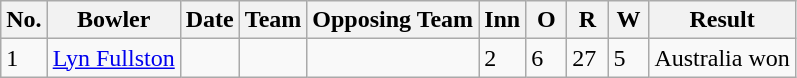<table class="wikitable">
<tr>
<th>No.</th>
<th>Bowler</th>
<th>Date</th>
<th>Team</th>
<th>Opposing Team</th>
<th scope="col" style="width:20px;">Inn</th>
<th scope="col" style="width:20px;">O</th>
<th scope="col" style="width:20px;">R</th>
<th scope="col" style="width:20px;">W</th>
<th>Result</th>
</tr>
<tr>
<td>1</td>
<td><a href='#'>Lyn Fullston</a></td>
<td></td>
<td></td>
<td></td>
<td>2</td>
<td>6</td>
<td>27</td>
<td>5</td>
<td>Australia won</td>
</tr>
</table>
